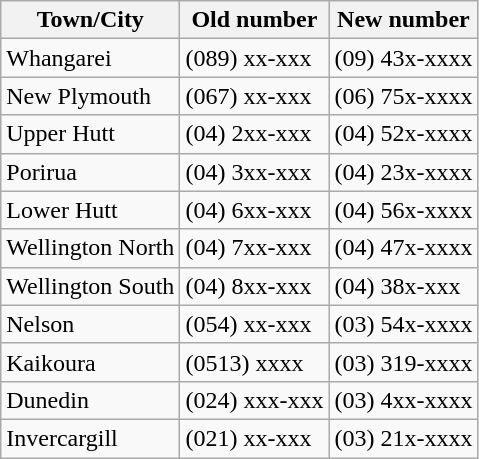<table class="wikitable mw-collapsible mw-collapsed">
<tr>
<th>Town/City</th>
<th>Old number</th>
<th>New number</th>
</tr>
<tr>
<td>Whangarei</td>
<td>(089) xx-xxx</td>
<td>(09) 43x-xxxx</td>
</tr>
<tr>
<td>New Plymouth</td>
<td>(067) xx-xxx</td>
<td>(06) 75x-xxxx</td>
</tr>
<tr>
<td>Upper Hutt</td>
<td>(04) 2xx-xxx</td>
<td>(04) 52x-xxxx</td>
</tr>
<tr>
<td>Porirua</td>
<td>(04) 3xx-xxx</td>
<td>(04) 23x-xxxx</td>
</tr>
<tr>
<td>Lower Hutt</td>
<td>(04) 6xx-xxx</td>
<td>(04) 56x-xxxx</td>
</tr>
<tr>
<td>Wellington North</td>
<td>(04) 7xx-xxx</td>
<td>(04) 47x-xxxx</td>
</tr>
<tr>
<td>Wellington South</td>
<td>(04) 8xx-xxx</td>
<td>(04) 38x-xxx</td>
</tr>
<tr>
<td>Nelson</td>
<td>(054) xx-xxx</td>
<td>(03) 54x-xxxx</td>
</tr>
<tr>
<td>Kaikoura</td>
<td>(0513) xxxx</td>
<td>(03) 319-xxxx</td>
</tr>
<tr>
<td>Dunedin</td>
<td>(024) xxx-xxx</td>
<td>(03) 4xx-xxxx</td>
</tr>
<tr>
<td>Invercargill</td>
<td>(021) xx-xxx</td>
<td>(03) 21x-xxxx</td>
</tr>
</table>
